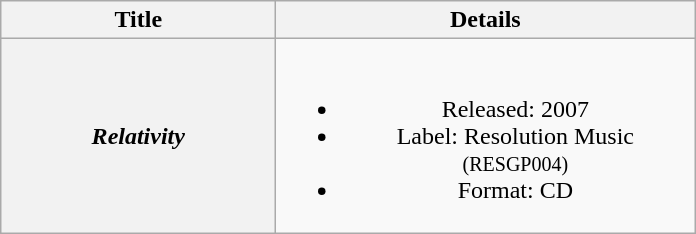<table class="wikitable plainrowheaders" style="text-align:center;" border="1">
<tr>
<th scope="col" style="width:11em;">Title</th>
<th scope="col" style="width:17em;">Details</th>
</tr>
<tr>
<th scope="row"><em>Relativity</em></th>
<td><br><ul><li>Released: 2007</li><li>Label: Resolution Music <small>(RESGP004)</small></li><li>Format: CD</li></ul></td>
</tr>
</table>
